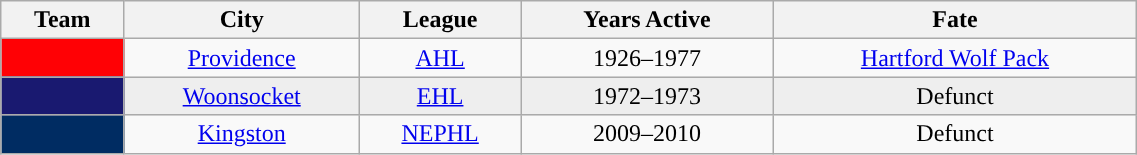<table class="wikitable sortable" width="60%">
<tr>
<th>Team</th>
<th>City</th>
<th>League</th>
<th>Years Active</th>
<th>Fate</th>
</tr>
<tr align=center>
<td style="color:white; background:#ff0105; "><strong><a href='#'></a></strong></td>
<td><a href='#'>Providence</a></td>
<td><a href='#'>AHL</a></td>
<td>1926–1977</td>
<td><a href='#'>Hartford Wolf Pack</a></td>
</tr>
<tr align=center bgcolor=eeeeee>
<td style="color:white; background:#191970"><strong><a href='#'></a></strong></td>
<td><a href='#'>Woonsocket</a></td>
<td><a href='#'>EHL</a></td>
<td>1972–1973</td>
<td>Defunct</td>
</tr>
<tr align=center>
<td style="color:white; background:#002C62; "><strong><a href='#'></a></strong></td>
<td><a href='#'>Kingston</a></td>
<td><a href='#'>NEPHL</a></td>
<td>2009–2010</td>
<td>Defunct</td>
</tr>
</table>
